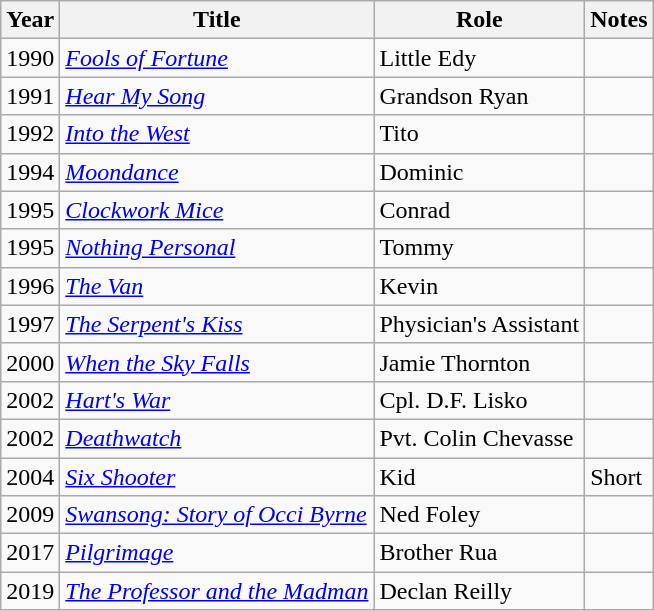<table class="wikitable sortable">
<tr>
<th>Year</th>
<th>Title</th>
<th>Role</th>
<th>Notes</th>
</tr>
<tr>
<td>1990</td>
<td><em><a href='#'>Fools of Fortune</a></em></td>
<td>Little Edy</td>
<td></td>
</tr>
<tr>
<td>1991</td>
<td><em><a href='#'>Hear My Song</a></em></td>
<td>Grandson Ryan</td>
<td></td>
</tr>
<tr>
<td>1992</td>
<td><a href='#'><em>Into the West</em></a></td>
<td>Tito</td>
<td></td>
</tr>
<tr>
<td>1994</td>
<td><a href='#'><em>Moondance</em></a></td>
<td>Dominic</td>
<td></td>
</tr>
<tr>
<td>1995</td>
<td><em><a href='#'>Clockwork Mice</a></em></td>
<td>Conrad</td>
<td></td>
</tr>
<tr>
<td>1995</td>
<td><a href='#'><em>Nothing Personal</em></a></td>
<td>Tommy</td>
<td></td>
</tr>
<tr>
<td>1996</td>
<td><a href='#'><em>The Van</em></a></td>
<td>Kevin</td>
<td></td>
</tr>
<tr>
<td>1997</td>
<td><em><a href='#'>The Serpent's Kiss</a></em></td>
<td>Physician's Assistant</td>
<td></td>
</tr>
<tr>
<td>2000</td>
<td><em><a href='#'>When the Sky Falls</a></em></td>
<td>Jamie Thornton</td>
<td></td>
</tr>
<tr>
<td>2002</td>
<td><em><a href='#'>Hart's War</a></em></td>
<td>Cpl. D.F. Lisko</td>
<td></td>
</tr>
<tr>
<td>2002</td>
<td><a href='#'><em>Deathwatch</em></a></td>
<td>Pvt. Colin Chevasse</td>
<td></td>
</tr>
<tr>
<td>2004</td>
<td><em><a href='#'>Six Shooter</a></em></td>
<td>Kid</td>
<td>Short</td>
</tr>
<tr>
<td>2009</td>
<td><em><a href='#'>Swansong: Story of Occi Byrne</a></em></td>
<td>Ned Foley</td>
<td></td>
</tr>
<tr>
<td>2017</td>
<td><a href='#'><em>Pilgrimage</em></a></td>
<td>Brother Rua</td>
<td></td>
</tr>
<tr>
<td>2019</td>
<td><a href='#'><em>The Professor and the Madman</em></a></td>
<td>Declan Reilly</td>
<td></td>
</tr>
</table>
